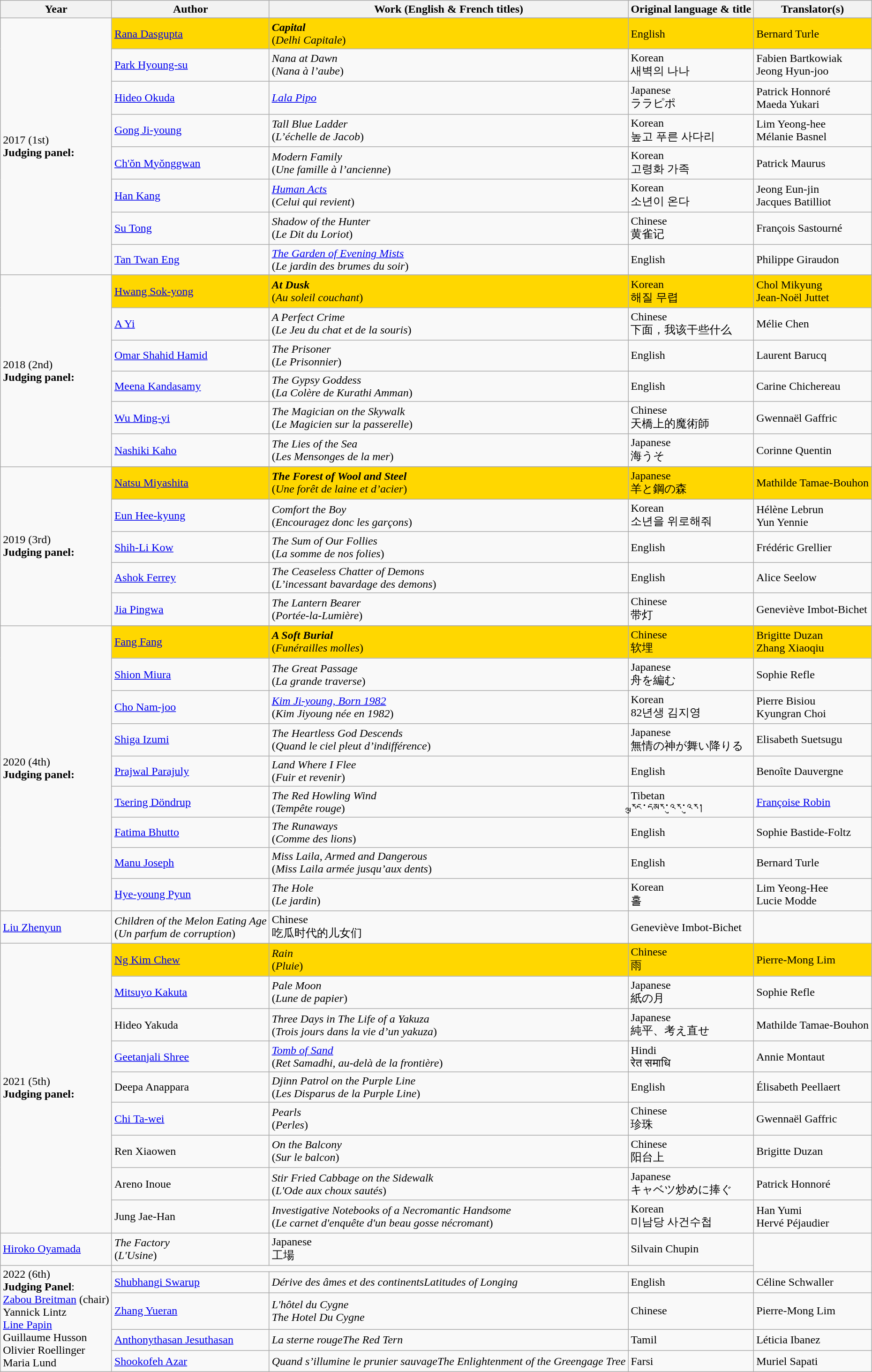<table class=wikitable>
<tr>
<th>Year</th>
<th>Author</th>
<th>Work (English & French titles)</th>
<th>Original language & title</th>
<th>Translator(s)</th>
</tr>
<tr>
<td rowspan=9>2017 (1st)<br><strong>Judging panel:</strong></td>
</tr>
<tr style="background:#FFD700">
<td><a href='#'>Rana Dasgupta</a></td>
<td><strong><em>Capital</em></strong> <br>(<em>Delhi Capitale</em>)</td>
<td>English</td>
<td>Bernard Turle</td>
</tr>
<tr>
<td><a href='#'>Park Hyoung-su</a></td>
<td><em>Nana at Dawn</em><br>(<em>Nana à l’aube</em>)</td>
<td>Korean<br>새벽의 나나</td>
<td>Fabien Bartkowiak<br>Jeong Hyun-joo</td>
</tr>
<tr>
<td><a href='#'>Hideo Okuda</a></td>
<td><em><a href='#'>Lala Pipo</a></em></td>
<td>Japanese<br>ララピポ</td>
<td>Patrick Honnoré<br>Maeda Yukari</td>
</tr>
<tr>
<td><a href='#'>Gong Ji-young</a></td>
<td><em>Tall Blue Ladder</em><br>(<em>L’échelle de Jacob</em>)</td>
<td>Korean<br>높고 푸른 사다리</td>
<td>Lim Yeong-hee<br>Mélanie Basnel</td>
</tr>
<tr>
<td><a href='#'>Ch'ŏn Myŏnggwan</a></td>
<td><em>Modern Family</em><br>(<em>Une famille à l’ancienne</em>)</td>
<td>Korean<br>고령화 가족</td>
<td>Patrick Maurus</td>
</tr>
<tr>
<td><a href='#'>Han Kang</a></td>
<td><em><a href='#'>Human Acts</a></em><br>(<em>Celui qui revient</em>)</td>
<td>Korean<br>소년이 온다</td>
<td>Jeong Eun-jin<br>Jacques Batilliot</td>
</tr>
<tr>
<td><a href='#'>Su Tong</a></td>
<td><em>Shadow of the Hunter</em><br>(<em>Le Dit du Loriot</em>)</td>
<td>Chinese<br>黄雀记</td>
<td>François Sastourné</td>
</tr>
<tr>
<td><a href='#'>Tan Twan Eng</a></td>
<td><em><a href='#'>The Garden of Evening Mists</a></em><br>(<em>Le jardin des brumes du soir</em>)</td>
<td>English</td>
<td>Philippe Giraudon</td>
</tr>
<tr>
<td rowspan=7>2018 (2nd)<br><strong>Judging panel:</strong></td>
</tr>
<tr style="background:#FFD700">
<td><a href='#'>Hwang Sok-yong</a></td>
<td><strong><em>At Dusk</em></strong><br>(<em>Au soleil couchant</em>)</td>
<td>Korean<br>해질 무렵</td>
<td>Chol Mikyung<br>Jean-Noël Juttet</td>
</tr>
<tr>
<td><a href='#'>A Yi</a></td>
<td><em>A Perfect Crime</em><br>(<em>Le Jeu du chat et de la souris</em>)</td>
<td>Chinese<br>下面，我该干些什么</td>
<td>Mélie Chen</td>
</tr>
<tr>
<td><a href='#'>Omar Shahid Hamid</a></td>
<td><em>The Prisoner</em><br>(<em>Le Prisonnier</em>)</td>
<td>English</td>
<td>Laurent Barucq</td>
</tr>
<tr>
<td><a href='#'>Meena Kandasamy</a></td>
<td><em>The Gypsy Goddess</em><br>(<em>La Colère de Kurathi Amman</em>)</td>
<td>English</td>
<td>Carine Chichereau</td>
</tr>
<tr>
<td><a href='#'>Wu Ming-yi</a></td>
<td><em>The Magician on the Skywalk</em><br>(<em>Le Magicien sur la passerelle</em>)</td>
<td>Chinese<br>天橋上的魔術師</td>
<td>Gwennaël Gaffric</td>
</tr>
<tr>
<td><a href='#'>Nashiki Kaho</a></td>
<td><em>The Lies of the Sea</em><br>(<em>Les Mensonges de la mer</em>)</td>
<td>Japanese<br>海うそ</td>
<td>Corinne Quentin</td>
</tr>
<tr>
<td rowspan=6>2019 (3rd)<br><strong>Judging panel:</strong></td>
</tr>
<tr style="background:#FFD700">
<td><a href='#'>Natsu Miyashita</a></td>
<td><strong><em>The Forest of Wool and Steel</em></strong><br>(<em>Une forêt de laine et d’acier</em>)</td>
<td>Japanese<br>羊と鋼の森</td>
<td>Mathilde Tamae-Bouhon</td>
</tr>
<tr>
<td><a href='#'>Eun Hee-kyung</a></td>
<td><em>Comfort the Boy</em><br>(<em>Encouragez donc les garçons</em>)</td>
<td>Korean<br>소년을 위로해줘</td>
<td>Hélène Lebrun<br> Yun Yennie</td>
</tr>
<tr>
<td><a href='#'>Shih-Li Kow</a></td>
<td><em>The Sum of Our Follies</em><br>(<em>La somme de nos folies</em>)</td>
<td>English</td>
<td>Frédéric Grellier</td>
</tr>
<tr>
<td><a href='#'>Ashok Ferrey</a></td>
<td><em>The Ceaseless Chatter of Demons</em><br>(<em>L’incessant bavardage des demons</em>)</td>
<td>English</td>
<td>Alice Seelow</td>
</tr>
<tr>
<td><a href='#'>Jia Pingwa</a></td>
<td><em>The Lantern Bearer</em><br>(<em>Portée-la-Lumière</em>)</td>
<td>Chinese<br>带灯</td>
<td>Geneviève Imbot-Bichet</td>
</tr>
<tr>
<td rowspan=11>2020 (4th)<br><strong>Judging panel:</strong></td>
</tr>
<tr>
</tr>
<tr style="background:#FFD700">
<td><a href='#'>Fang Fang</a></td>
<td><strong><em>A Soft Burial</em></strong><br>(<em>Funérailles molles</em>)</td>
<td>Chinese<br>软埋</td>
<td>Brigitte Duzan<br>Zhang Xiaoqiu</td>
</tr>
<tr>
<td><a href='#'>Shion Miura</a></td>
<td><em>The Great Passage</em><br>(<em>La grande traverse</em>)</td>
<td>Japanese<br>舟を編む</td>
<td>Sophie Refle</td>
</tr>
<tr>
<td><a href='#'>Cho Nam-joo</a></td>
<td><em><a href='#'>Kim Ji-young, Born 1982</a></em><br>(<em>Kim Jiyoung née en 1982</em>)</td>
<td>Korean<br>82년생 김지영</td>
<td>Pierre Bisiou<br>Kyungran Choi</td>
</tr>
<tr>
<td><a href='#'>Shiga Izumi</a></td>
<td><em>The Heartless God Descends</em><br>(<em>Quand le ciel pleut d’indifférence</em>)</td>
<td>Japanese<br>無情の神が舞い降りる</td>
<td>Elisabeth Suetsugu</td>
</tr>
<tr>
<td><a href='#'>Prajwal Parajuly</a></td>
<td><em>Land Where I Flee</em><br>(<em>Fuir et revenir</em>)</td>
<td>English</td>
<td>Benoîte Dauvergne</td>
</tr>
<tr>
<td><a href='#'>Tsering Döndrup</a></td>
<td><em> The Red Howling Wind</em><br>(<em>Tempête rouge</em>)</td>
<td>Tibetan<br>རླུང་དམར་འུར་འུར།</td>
<td><a href='#'>Françoise Robin</a></td>
</tr>
<tr>
<td><a href='#'>Fatima Bhutto</a></td>
<td><em>The Runaways</em><br>(<em>Comme des lions</em>)</td>
<td>English</td>
<td>Sophie Bastide-Foltz</td>
</tr>
<tr>
<td><a href='#'>Manu Joseph</a></td>
<td><em>Miss Laila, Armed and Dangerous</em><br>(<em>Miss Laila armée jusqu’aux dents</em>)</td>
<td>English</td>
<td>Bernard Turle</td>
</tr>
<tr>
<td><a href='#'>Hye-young Pyun</a></td>
<td><em>The Hole</em><br>(<em>Le jardin</em>)</td>
<td>Korean <br>홀</td>
<td>Lim Yeong-Hee<br>Lucie Modde</td>
</tr>
<tr>
<td><a href='#'>Liu Zhenyun</a></td>
<td><em>Children of the Melon Eating Age</em><br>(<em>Un parfum de corruption</em>)</td>
<td>Chinese<br>吃瓜时代的儿女们</td>
<td>Geneviève Imbot-Bichet</td>
</tr>
<tr>
<td rowspan=11>2021 (5th)<br><strong>Judging panel:</strong></td>
</tr>
<tr>
</tr>
<tr style="background:#FFD700">
<td><a href='#'>Ng Kim Chew</a></td>
<td><em>Rain</em><br>(<em>Pluie</em>)</td>
<td>Chinese<br>雨</td>
<td>Pierre-Mong Lim</td>
</tr>
<tr>
<td><a href='#'>Mitsuyo Kakuta</a></td>
<td><em>Pale Moon</em><br>(<em>Lune de papier</em>)</td>
<td>Japanese<br>紙の月</td>
<td>Sophie Refle</td>
</tr>
<tr>
<td>Hideo Yakuda</td>
<td><em>Three Days in The Life of a Yakuza</em><br>(<em>Trois jours dans la vie d’un yakuza</em>)</td>
<td>Japanese<br>純平、考え直せ</td>
<td>Mathilde Tamae-Bouhon</td>
</tr>
<tr>
<td><a href='#'>Geetanjali Shree</a></td>
<td><em><a href='#'>Tomb of Sand</a></em><br>(<em>Ret Samadhi, au-delà de la frontière</em>)</td>
<td>Hindi<br>रेत समाधि</td>
<td>Annie Montaut</td>
</tr>
<tr>
<td>Deepa Anappara</td>
<td><em>Djinn Patrol on the Purple Line</em><br>(<em>Les Disparus de la Purple Line</em>)</td>
<td>English</td>
<td>Élisabeth Peellaert</td>
</tr>
<tr>
<td><a href='#'>Chi Ta-wei</a></td>
<td><em>Pearls</em><br>(<em>Perles</em>)</td>
<td>Chinese<br>珍珠</td>
<td>Gwennaël Gaffric</td>
</tr>
<tr>
<td>Ren Xiaowen</td>
<td><em>On the Balcony</em><br>(<em>Sur le balcon</em>)</td>
<td>Chinese<br>阳台上</td>
<td>Brigitte Duzan</td>
</tr>
<tr>
<td>Areno Inoue</td>
<td><em>Stir Fried Cabbage on the Sidewalk </em><br>(<em>L'Ode aux choux sautés</em>)</td>
<td>Japanese<br>キャベツ炒めに捧ぐ</td>
<td>Patrick Honnoré</td>
</tr>
<tr>
<td>Jung Jae-Han</td>
<td><em>Investigative Notebooks of a Necromantic Handsome</em><br>(<em>Le carnet d'enquête d'un beau gosse nécromant</em>)</td>
<td>Korean <br>미남당 사건수첩</td>
<td>Han Yumi<br>Hervé Péjaudier</td>
</tr>
<tr>
<td><a href='#'>Hiroko Oyamada</a></td>
<td><em>The Factory</em><br>(<em>L'Usine</em>)</td>
<td>Japanese<br>工場</td>
<td>Silvain Chupin</td>
</tr>
<tr>
<td rowspan="5">2022 (6th)<br><strong>Judging Panel</strong>:<br><a href='#'>Zabou Breitman</a> (chair)<br>Yannick Lintz<br><a href='#'>Line Papin</a><br>Guillaume Husson<br>Olivier Roellinger<br>Maria Lund</td>
<td colspan="3"></td>
</tr>
<tr>
<td><a href='#'>Shubhangi Swarup</a></td>
<td><em>Dérive des âmes et des continentsLatitudes of Longing</em></td>
<td>English</td>
<td>Céline Schwaller</td>
</tr>
<tr>
<td><a href='#'>Zhang Yueran</a></td>
<td><em>L'hôtel du Cygne</em><br><em>The Hotel Du Cygne</em></td>
<td>Chinese</td>
<td>Pierre-Mong Lim</td>
</tr>
<tr>
<td><a href='#'>Anthonythasan Jesuthasan</a></td>
<td><em>La sterne rougeThe Red Tern</em></td>
<td>Tamil</td>
<td>Léticia Ibanez</td>
</tr>
<tr>
<td><a href='#'>Shookofeh Azar</a></td>
<td><em>Quand s’illumine le prunier sauvageThe Enlightenment of the Greengage Tree</em></td>
<td>Farsi</td>
<td>Muriel Sapati</td>
</tr>
</table>
